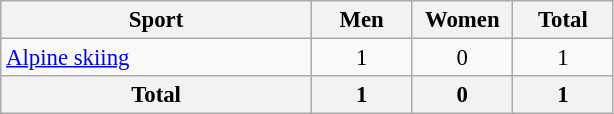<table class="wikitable" style="text-align:center; font-size: 95%">
<tr>
<th width=200>Sport</th>
<th width=60>Men</th>
<th width=60>Women</th>
<th width=60>Total</th>
</tr>
<tr>
<td align=left><a href='#'>Alpine skiing</a></td>
<td>1</td>
<td>0</td>
<td>1</td>
</tr>
<tr>
<th>Total</th>
<th>1</th>
<th>0</th>
<th>1</th>
</tr>
</table>
